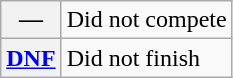<table class="wikitable">
<tr>
<th scope="row">—</th>
<td>Did not compete</td>
</tr>
<tr>
<th scope="row"><a href='#'>DNF</a></th>
<td>Did not finish</td>
</tr>
</table>
